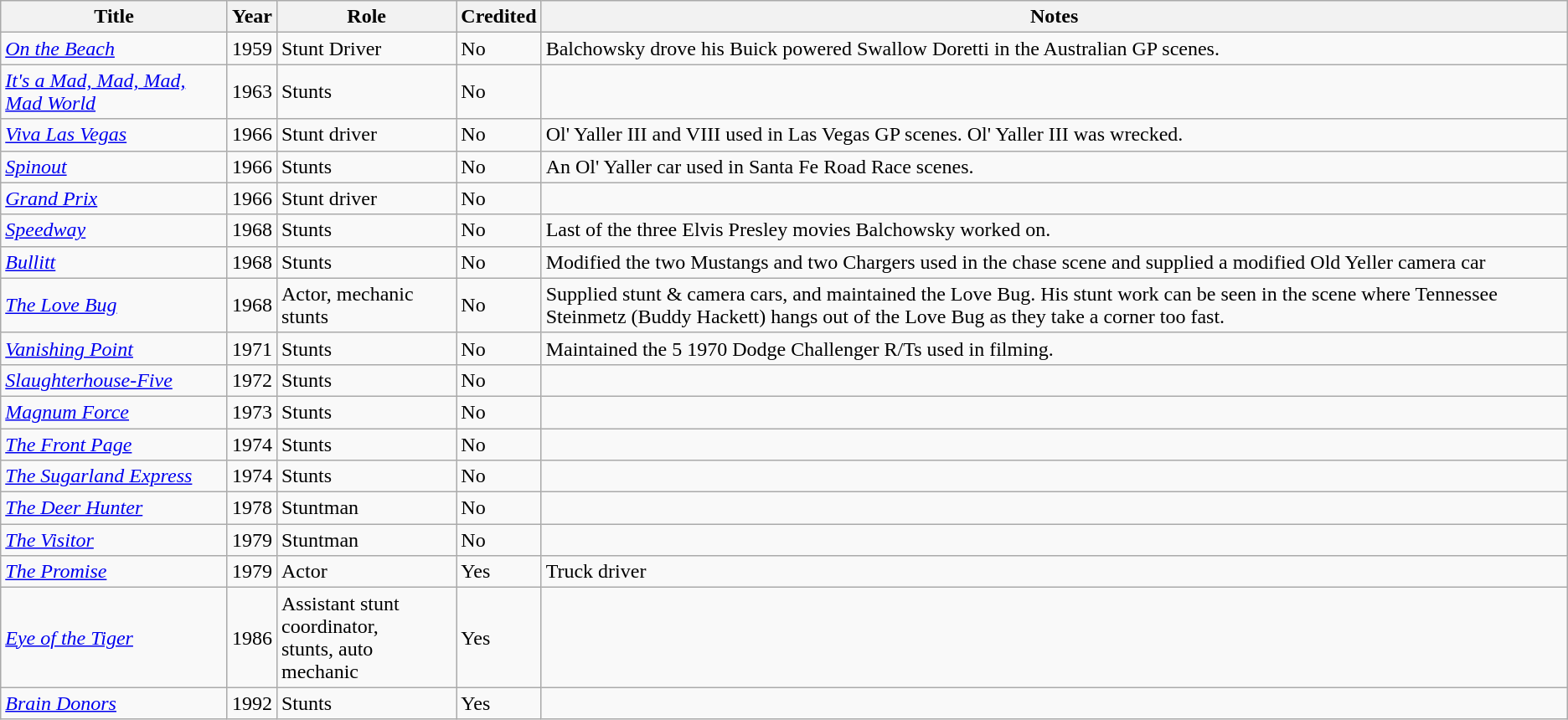<table class="wikitable">
<tr>
<th>Title</th>
<th>Year</th>
<th>Role</th>
<th>Credited</th>
<th>Notes</th>
</tr>
<tr>
<td><em><a href='#'>On the Beach</a></em></td>
<td>1959</td>
<td>Stunt Driver</td>
<td>No</td>
<td>Balchowsky drove his Buick powered Swallow Doretti in the Australian GP scenes.</td>
</tr>
<tr>
<td><em><a href='#'>It's a Mad, Mad, Mad, Mad World</a></em></td>
<td>1963</td>
<td>Stunts</td>
<td>No</td>
<td></td>
</tr>
<tr>
<td><em><a href='#'>Viva Las Vegas</a></em></td>
<td>1966</td>
<td>Stunt driver</td>
<td>No</td>
<td>Ol' Yaller III and VIII used in Las Vegas GP scenes. Ol' Yaller III was wrecked.</td>
</tr>
<tr>
<td><em><a href='#'>Spinout</a></em></td>
<td>1966</td>
<td>Stunts</td>
<td>No</td>
<td>An Ol' Yaller car used in Santa Fe Road Race scenes.</td>
</tr>
<tr>
<td><em><a href='#'>Grand Prix</a></em></td>
<td>1966</td>
<td>Stunt driver</td>
<td>No</td>
<td></td>
</tr>
<tr>
<td><em><a href='#'>Speedway</a></em></td>
<td>1968</td>
<td>Stunts</td>
<td>No</td>
<td>Last of the three Elvis Presley movies Balchowsky worked on.</td>
</tr>
<tr>
<td><em><a href='#'>Bullitt</a></em></td>
<td>1968</td>
<td>Stunts</td>
<td>No</td>
<td>Modified the two Mustangs and two Chargers used in the chase scene and supplied a modified Old Yeller camera car</td>
</tr>
<tr>
<td><em><a href='#'>The Love Bug</a></em></td>
<td>1968</td>
<td>Actor, mechanic stunts</td>
<td>No</td>
<td>Supplied stunt & camera cars, and maintained the Love Bug. His stunt work can be seen in the scene where Tennessee Steinmetz (Buddy Hackett) hangs out of the Love Bug as they take a corner too fast.</td>
</tr>
<tr>
<td><em><a href='#'>Vanishing Point</a></em></td>
<td>1971</td>
<td>Stunts</td>
<td>No</td>
<td>Maintained the 5 1970 Dodge Challenger R/Ts used in filming.</td>
</tr>
<tr>
<td><em><a href='#'>Slaughterhouse-Five</a></em></td>
<td>1972</td>
<td>Stunts</td>
<td>No</td>
<td></td>
</tr>
<tr>
<td><em><a href='#'>Magnum Force</a></em></td>
<td>1973</td>
<td>Stunts</td>
<td>No</td>
<td></td>
</tr>
<tr>
<td><em><a href='#'>The Front Page</a></em></td>
<td>1974</td>
<td>Stunts</td>
<td>No</td>
<td></td>
</tr>
<tr>
<td><em><a href='#'>The Sugarland Express</a></em></td>
<td>1974</td>
<td>Stunts</td>
<td>No</td>
<td></td>
</tr>
<tr>
<td><em><a href='#'>The Deer Hunter</a></em></td>
<td>1978</td>
<td>Stuntman</td>
<td>No</td>
<td></td>
</tr>
<tr>
<td><em><a href='#'>The Visitor</a></em></td>
<td>1979</td>
<td>Stuntman</td>
<td>No</td>
<td></td>
</tr>
<tr>
<td><em><a href='#'>The Promise</a></em></td>
<td>1979</td>
<td>Actor</td>
<td>Yes</td>
<td>Truck driver</td>
</tr>
<tr>
<td><em><a href='#'>Eye of the Tiger</a></em></td>
<td>1986</td>
<td>Assistant stunt coordinator,<br>stunts, auto mechanic</td>
<td>Yes</td>
<td></td>
</tr>
<tr>
<td><em><a href='#'>Brain Donors</a></em></td>
<td>1992</td>
<td>Stunts</td>
<td>Yes</td>
<td></td>
</tr>
</table>
